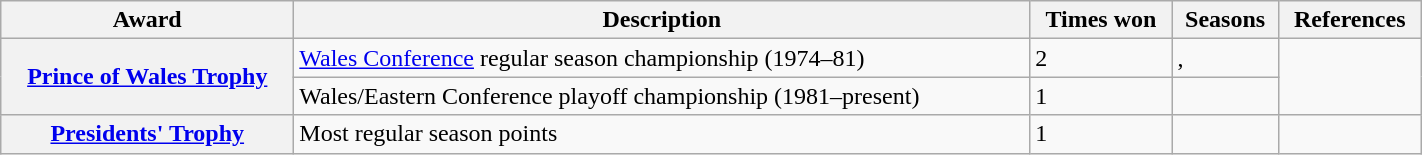<table class="wikitable" width="75%">
<tr>
<th scope="col">Award</th>
<th scope="col">Description</th>
<th scope="col">Times won</th>
<th scope="col">Seasons</th>
<th scope="col">References<br></th>
</tr>
<tr>
<th scope="row" rowspan="2"><a href='#'>Prince of Wales Trophy</a></th>
<td><a href='#'>Wales Conference</a> regular season championship (1974–81)</td>
<td>2</td>
<td>, </td>
<td rowspan="2"></td>
</tr>
<tr>
<td>Wales/Eastern Conference playoff championship (1981–present)</td>
<td>1</td>
<td></td>
</tr>
<tr>
<th scope="row"><a href='#'>Presidents' Trophy</a></th>
<td>Most regular season points</td>
<td>1</td>
<td></td>
<td></td>
</tr>
</table>
